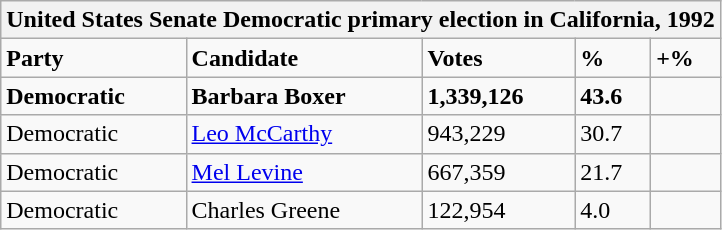<table class="wikitable">
<tr>
<th colspan="5">United States Senate Democratic primary election in California, 1992</th>
</tr>
<tr>
<td><strong>Party</strong></td>
<td><strong>Candidate</strong></td>
<td><strong>Votes</strong></td>
<td><strong>%</strong></td>
<td><strong>+%</strong></td>
</tr>
<tr>
<td><strong>Democratic</strong></td>
<td><strong>Barbara Boxer</strong></td>
<td><strong>1,339,126</strong></td>
<td><strong>43.6</strong></td>
<td></td>
</tr>
<tr>
<td>Democratic</td>
<td><a href='#'>Leo McCarthy</a></td>
<td>943,229</td>
<td>30.7</td>
<td></td>
</tr>
<tr>
<td>Democratic</td>
<td><a href='#'>Mel Levine</a></td>
<td>667,359</td>
<td>21.7</td>
<td></td>
</tr>
<tr>
<td>Democratic</td>
<td>Charles Greene</td>
<td>122,954</td>
<td>4.0</td>
<td></td>
</tr>
</table>
